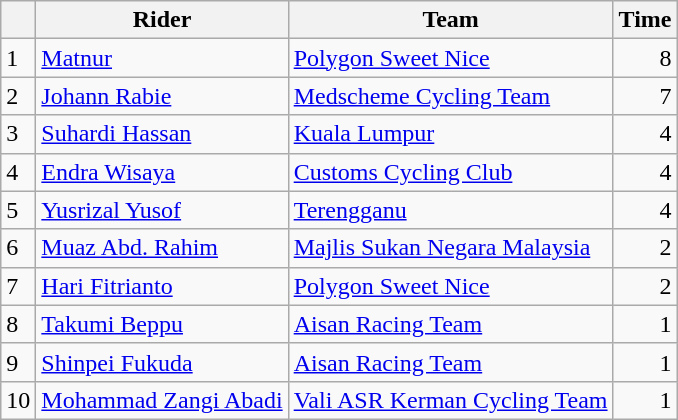<table class=wikitable>
<tr>
<th></th>
<th>Rider</th>
<th>Team</th>
<th>Time</th>
</tr>
<tr>
<td>1</td>
<td> <a href='#'>Matnur</a> </td>
<td><a href='#'>Polygon Sweet Nice</a></td>
<td align=right>8</td>
</tr>
<tr>
<td>2</td>
<td> <a href='#'>Johann Rabie</a></td>
<td><a href='#'>Medscheme Cycling Team</a></td>
<td align=right>7</td>
</tr>
<tr>
<td>3</td>
<td> <a href='#'>Suhardi Hassan</a></td>
<td><a href='#'>Kuala Lumpur</a></td>
<td align=right>4</td>
</tr>
<tr>
<td>4</td>
<td> <a href='#'>Endra Wisaya</a></td>
<td><a href='#'>Customs Cycling Club</a></td>
<td align=right>4</td>
</tr>
<tr>
<td>5</td>
<td> <a href='#'>Yusrizal Yusof</a></td>
<td><a href='#'>Terengganu</a></td>
<td align=right>4</td>
</tr>
<tr>
<td>6</td>
<td> <a href='#'>Muaz Abd. Rahim</a></td>
<td><a href='#'>Majlis Sukan Negara Malaysia</a></td>
<td align=right>2</td>
</tr>
<tr>
<td>7</td>
<td> <a href='#'>Hari Fitrianto</a></td>
<td><a href='#'>Polygon Sweet Nice</a></td>
<td align=right>2</td>
</tr>
<tr>
<td>8</td>
<td> <a href='#'>Takumi Beppu</a></td>
<td><a href='#'>Aisan Racing Team</a></td>
<td align=right>1</td>
</tr>
<tr>
<td>9</td>
<td> <a href='#'>Shinpei Fukuda</a></td>
<td><a href='#'>Aisan Racing Team</a></td>
<td align=right>1</td>
</tr>
<tr>
<td>10</td>
<td> <a href='#'>Mohammad Zangi Abadi</a></td>
<td><a href='#'>Vali ASR Kerman Cycling Team</a></td>
<td align=right>1</td>
</tr>
</table>
